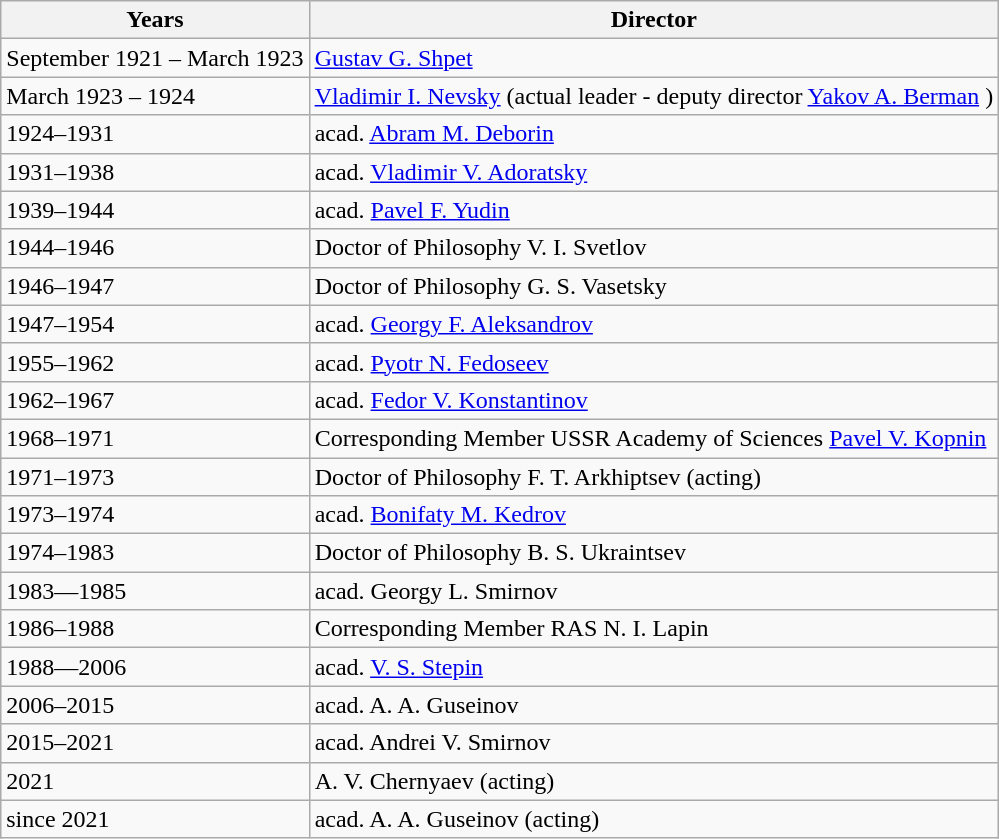<table class="wikitable">
<tr>
<th>Years</th>
<th>Director</th>
</tr>
<tr>
<td>September 1921 – March 1923</td>
<td><a href='#'>Gustav G. Shpet</a></td>
</tr>
<tr>
<td>March 1923 – 1924</td>
<td><a href='#'>Vladimir I. Nevsky</a> (actual leader - deputy director <a href='#'>Yakov A. Berman</a> )</td>
</tr>
<tr>
<td>1924–1931</td>
<td>acad. <a href='#'>Abram M. Deborin</a></td>
</tr>
<tr>
<td>1931–1938</td>
<td>acad. <a href='#'>Vladimir V. Adoratsky</a></td>
</tr>
<tr>
<td>1939–1944</td>
<td>acad. <a href='#'>Pavel F. Yudin</a></td>
</tr>
<tr>
<td>1944–1946</td>
<td>Doctor of Philosophy V. I. Svetlov</td>
</tr>
<tr>
<td>1946–1947</td>
<td>Doctor of Philosophy G. S. Vasetsky</td>
</tr>
<tr>
<td>1947–1954</td>
<td>acad. <a href='#'>Georgy F. Aleksandrov</a></td>
</tr>
<tr>
<td>1955–1962</td>
<td>acad. <a href='#'>Pyotr N. Fedoseev</a></td>
</tr>
<tr>
<td>1962–1967</td>
<td>acad. <a href='#'>Fedor V. Konstantinov</a></td>
</tr>
<tr>
<td>1968–1971</td>
<td>Corresponding Member USSR Academy of Sciences <a href='#'>Pavel V. Kopnin</a></td>
</tr>
<tr>
<td>1971–1973</td>
<td>Doctor of Philosophy F. T. Arkhiptsev (acting)</td>
</tr>
<tr>
<td>1973–1974</td>
<td>acad. <a href='#'>Bonifaty M. Kedrov</a></td>
</tr>
<tr>
<td>1974–1983</td>
<td>Doctor of Philosophy B. S. Ukraintsev</td>
</tr>
<tr>
<td>1983—1985</td>
<td>acad. Georgy L. Smirnov</td>
</tr>
<tr>
<td>1986–1988</td>
<td>Corresponding Member RAS N. I. Lapin</td>
</tr>
<tr>
<td>1988—2006</td>
<td>acad. <a href='#'>V. S. Stepin</a></td>
</tr>
<tr>
<td>2006–2015</td>
<td>acad. A. A. Guseinov</td>
</tr>
<tr>
<td>2015–2021</td>
<td>acad. Andrei V. Smirnov</td>
</tr>
<tr>
<td>2021</td>
<td>A. V. Chernyaev (acting)</td>
</tr>
<tr>
<td>since 2021</td>
<td>acad. A. A. Guseinov (acting)</td>
</tr>
</table>
